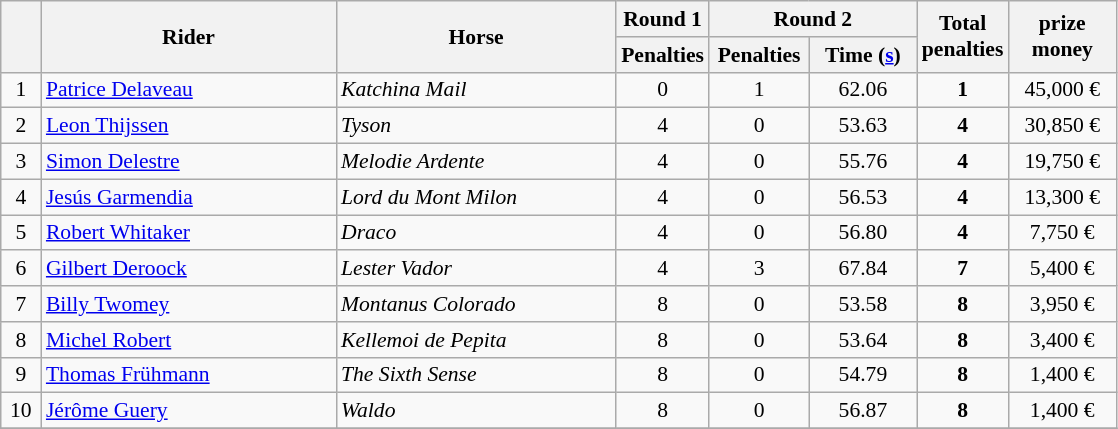<table class="wikitable" style="font-size: 90%; text-align:center">
<tr>
<th rowspan=2 width=20></th>
<th rowspan=2 width=190>Rider</th>
<th rowspan=2 width=180>Horse</th>
<th>Round 1</th>
<th colspan=2>Round 2</th>
<th rowspan=2>Total<br>penalties</th>
<th rowspan=2 width=65>prize<br>money</th>
</tr>
<tr>
<th width=50>Penalties</th>
<th width=60>Penalties</th>
<th width=65>Time (<a href='#'>s</a>)</th>
</tr>
<tr>
<td>1</td>
<td align=left> <a href='#'>Patrice Delaveau</a></td>
<td align=left><em>Katchina Mail</em></td>
<td>0</td>
<td>1</td>
<td>62.06</td>
<td><strong>1</strong></td>
<td>45,000 €</td>
</tr>
<tr>
<td>2</td>
<td align=left> <a href='#'>Leon Thijssen</a></td>
<td align=left><em>Tyson</em></td>
<td>4</td>
<td>0</td>
<td>53.63</td>
<td><strong>4</strong></td>
<td>30,850 €</td>
</tr>
<tr>
<td>3</td>
<td align=left> <a href='#'>Simon Delestre</a></td>
<td align=left><em>Melodie Ardente</em></td>
<td>4</td>
<td>0</td>
<td>55.76</td>
<td><strong>4</strong></td>
<td>19,750 €</td>
</tr>
<tr>
<td>4</td>
<td align=left> <a href='#'>Jesús Garmendia</a></td>
<td align=left><em>Lord du Mont Milon</em></td>
<td>4</td>
<td>0</td>
<td>56.53</td>
<td><strong>4</strong></td>
<td>13,300 €</td>
</tr>
<tr>
<td>5</td>
<td align=left> <a href='#'>Robert Whitaker</a></td>
<td align=left><em>Draco</em></td>
<td>4</td>
<td>0</td>
<td>56.80</td>
<td><strong>4</strong></td>
<td>7,750 €</td>
</tr>
<tr>
<td>6</td>
<td align=left> <a href='#'>Gilbert Deroock</a></td>
<td align=left><em>Lester Vador</em></td>
<td>4</td>
<td>3</td>
<td>67.84</td>
<td><strong>7</strong></td>
<td>5,400 €</td>
</tr>
<tr>
<td>7</td>
<td align=left> <a href='#'>Billy Twomey</a></td>
<td align=left><em>Montanus Colorado</em></td>
<td>8</td>
<td>0</td>
<td>53.58</td>
<td><strong>8</strong></td>
<td>3,950 €</td>
</tr>
<tr>
<td>8</td>
<td align=left> <a href='#'>Michel Robert</a></td>
<td align=left><em>Kellemoi de Pepita</em></td>
<td>8</td>
<td>0</td>
<td>53.64</td>
<td><strong>8</strong></td>
<td>3,400 €</td>
</tr>
<tr>
<td>9</td>
<td align=left> <a href='#'>Thomas Frühmann</a></td>
<td align=left><em>The Sixth Sense</em></td>
<td>8</td>
<td>0</td>
<td>54.79</td>
<td><strong>8</strong></td>
<td>1,400 €</td>
</tr>
<tr>
<td>10</td>
<td align=left> <a href='#'>Jérôme Guery</a></td>
<td align=left><em>Waldo</em></td>
<td>8</td>
<td>0</td>
<td>56.87</td>
<td><strong>8</strong></td>
<td>1,400 €</td>
</tr>
<tr>
</tr>
</table>
